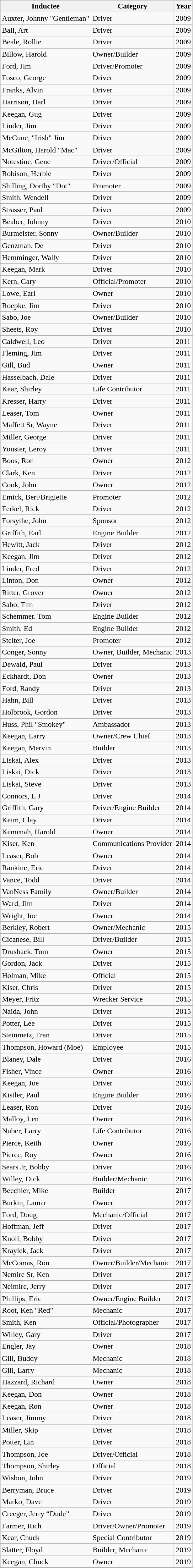<table class="wikitable sortable">
<tr>
<th>Inductee</th>
<th>Category</th>
<th>Year</th>
</tr>
<tr>
<td>Auxter, Johnny "Gentleman"</td>
<td>Driver</td>
<td>2009</td>
</tr>
<tr>
<td>Ball, Art</td>
<td>Driver</td>
<td>2009</td>
</tr>
<tr>
<td>Beale, Rollie</td>
<td>Driver</td>
<td>2009</td>
</tr>
<tr>
<td>Billow, Harold</td>
<td>Owner/Builder</td>
<td>2009</td>
</tr>
<tr>
<td>Ford, Jim</td>
<td>Driver/Promoter</td>
<td>2009</td>
</tr>
<tr>
<td>Fosco, George</td>
<td>Driver</td>
<td>2009</td>
</tr>
<tr>
<td>Franks, Alvin</td>
<td>Driver</td>
<td>2009</td>
</tr>
<tr>
<td>Harrison, Darl</td>
<td>Driver</td>
<td>2009</td>
</tr>
<tr>
<td>Keegan, Gug</td>
<td>Driver</td>
<td>2009</td>
</tr>
<tr>
<td>Linder, Jim</td>
<td>Driver</td>
<td>2009</td>
</tr>
<tr>
<td>McCune, "Irish" Jim</td>
<td>Driver</td>
<td>2009</td>
</tr>
<tr>
<td>McGilton, Harold "Mac"</td>
<td>Driver</td>
<td>2009</td>
</tr>
<tr>
<td>Notestine, Gene</td>
<td>Driver/Official</td>
<td>2009</td>
</tr>
<tr>
<td>Robison, Herbie</td>
<td>Driver</td>
<td>2009</td>
</tr>
<tr>
<td>Shilling, Dorthy "Dot"</td>
<td>Promoter</td>
<td>2009</td>
</tr>
<tr>
<td>Smith, Wendell</td>
<td>Driver</td>
<td>2009</td>
</tr>
<tr>
<td>Strasser, Paul</td>
<td>Driver</td>
<td>2009</td>
</tr>
<tr>
<td>Beaber, Johnny</td>
<td>Driver</td>
<td>2010</td>
</tr>
<tr>
<td>Burmeister, Sonny</td>
<td>Owner/Builder</td>
<td>2010</td>
</tr>
<tr>
<td>Genzman, De</td>
<td>Driver</td>
<td>2010</td>
</tr>
<tr>
<td>Hemminger, Wally</td>
<td>Driver</td>
<td>2010</td>
</tr>
<tr>
<td>Keegan, Mark</td>
<td>Driver</td>
<td>2010</td>
</tr>
<tr>
<td>Kern, Gary</td>
<td>Official/Promoter</td>
<td>2010</td>
</tr>
<tr>
<td>Lowe, Earl</td>
<td>Owner</td>
<td>2010</td>
</tr>
<tr>
<td>Roepke, Jim</td>
<td>Driver</td>
<td>2010</td>
</tr>
<tr>
<td>Sabo, Joe</td>
<td>Owner/Builder</td>
<td>2010</td>
</tr>
<tr>
<td>Sheets, Roy</td>
<td>Driver</td>
<td>2010</td>
</tr>
<tr>
<td>Caldwell, Leo</td>
<td>Driver</td>
<td>2011</td>
</tr>
<tr>
<td>Fleming, Jim</td>
<td>Driver</td>
<td>2011</td>
</tr>
<tr>
<td>Gill, Bud</td>
<td>Owner</td>
<td>2011</td>
</tr>
<tr>
<td>Hasselbach, Dale</td>
<td>Driver</td>
<td>2011</td>
</tr>
<tr>
<td>Kear, Shirley</td>
<td>Life Contributor</td>
<td>2011</td>
</tr>
<tr>
<td>Kresser, Harry</td>
<td>Driver</td>
<td>2011</td>
</tr>
<tr>
<td>Leaser, Tom</td>
<td>Owner</td>
<td>2011</td>
</tr>
<tr>
<td>Maffett Sr, Wayne</td>
<td>Driver</td>
<td>2011</td>
</tr>
<tr>
<td>Miller, George</td>
<td>Driver</td>
<td>2011</td>
</tr>
<tr>
<td>Youster, Leroy</td>
<td>Driver</td>
<td>2011</td>
</tr>
<tr>
<td>Boos, Ron</td>
<td>Owner</td>
<td>2012</td>
</tr>
<tr>
<td>Clark, Ken</td>
<td>Driver</td>
<td>2012</td>
</tr>
<tr>
<td>Cook, John</td>
<td>Owner</td>
<td>2012</td>
</tr>
<tr>
<td>Emick, Bert/Brigiette</td>
<td>Promoter</td>
<td>2012</td>
</tr>
<tr>
<td>Ferkel, Rick</td>
<td>Driver</td>
<td>2012</td>
</tr>
<tr>
<td>Forsythe, John</td>
<td>Sponsor</td>
<td>2012</td>
</tr>
<tr>
<td>Griffith, Earl</td>
<td>Engine Builder</td>
<td>2012</td>
</tr>
<tr>
<td>Hewitt, Jack</td>
<td>Driver</td>
<td>2012</td>
</tr>
<tr>
<td>Keegan, Jim</td>
<td>Driver</td>
<td>2012</td>
</tr>
<tr>
<td>Linder, Fred</td>
<td>Driver</td>
<td>2012</td>
</tr>
<tr>
<td>Linton, Don</td>
<td>Owner</td>
<td>2012</td>
</tr>
<tr>
<td>Ritter, Grover</td>
<td>Owner</td>
<td>2012</td>
</tr>
<tr>
<td>Sabo, Tim</td>
<td>Driver</td>
<td>2012</td>
</tr>
<tr>
<td>Schemmer. Tom</td>
<td>Engine Builder</td>
<td>2012</td>
</tr>
<tr>
<td>Smith, Ed</td>
<td>Engine Builder</td>
<td>2012</td>
</tr>
<tr>
<td>Stelter, Joe</td>
<td>Promoter</td>
<td>2012</td>
</tr>
<tr>
<td>Conger, Sonny</td>
<td>Owner, Builder, Mechanic</td>
<td>2013</td>
</tr>
<tr>
<td>Dewald, Paul</td>
<td>Driver</td>
<td>2013</td>
</tr>
<tr>
<td>Eckhardt, Don</td>
<td>Owner</td>
<td>2013</td>
</tr>
<tr>
<td>Ford, Randy</td>
<td>Driver</td>
<td>2013</td>
</tr>
<tr>
<td>Hahn, Bill</td>
<td>Driver</td>
<td>2013</td>
</tr>
<tr>
<td>Holbrook, Gordon</td>
<td>Driver</td>
<td>2013</td>
</tr>
<tr>
<td>Huss, Phil "Smokey"</td>
<td>Ambassador</td>
<td>2013</td>
</tr>
<tr>
<td>Keegan, Larry</td>
<td>Owner/Crew Chief</td>
<td>2013</td>
</tr>
<tr>
<td>Keegan, Mervin</td>
<td>Builder</td>
<td>2013</td>
</tr>
<tr>
<td>Liskai, Alex</td>
<td>Driver</td>
<td>2013</td>
</tr>
<tr>
<td>Liskai, Dick</td>
<td>Driver</td>
<td>2013</td>
</tr>
<tr>
<td>Liskai, Steve</td>
<td>Driver</td>
<td>2013</td>
</tr>
<tr>
<td>Connors, L J</td>
<td>Driver</td>
<td>2014</td>
</tr>
<tr>
<td>Griffith, Gary</td>
<td>Driver/Engine Builder</td>
<td>2014</td>
</tr>
<tr>
<td>Keim, Clay</td>
<td>Driver</td>
<td>2014</td>
</tr>
<tr>
<td>Kemenah, Harold</td>
<td>Owner</td>
<td>2014</td>
</tr>
<tr>
<td>Kiser, Ken</td>
<td>Communications Provider</td>
<td>2014</td>
</tr>
<tr>
<td>Leaser, Bob</td>
<td>Owner</td>
<td>2014</td>
</tr>
<tr>
<td>Rankine, Eric</td>
<td>Driver</td>
<td>2014</td>
</tr>
<tr>
<td>Vance, Todd</td>
<td>Driver</td>
<td>2014</td>
</tr>
<tr>
<td>VanNess Family</td>
<td>Owner/Builder</td>
<td>2014</td>
</tr>
<tr>
<td>Ward, Jim</td>
<td>Driver</td>
<td>2014</td>
</tr>
<tr>
<td>Wright, Joe</td>
<td>Owner</td>
<td>2014</td>
</tr>
<tr>
<td>Berkley, Robert</td>
<td>Owner/Mechanic</td>
<td>2015</td>
</tr>
<tr>
<td>Cicanese, Bill</td>
<td>Driver/Builder</td>
<td>2015</td>
</tr>
<tr>
<td>Drusback, Tom</td>
<td>Owner</td>
<td>2015</td>
</tr>
<tr>
<td>Gordon, Jack</td>
<td>Driver</td>
<td>2015</td>
</tr>
<tr>
<td>Holman, Mike</td>
<td>Official</td>
<td>2015</td>
</tr>
<tr>
<td>Kiser, Chris</td>
<td>Driver</td>
<td>2015</td>
</tr>
<tr>
<td>Meyer, Fritz</td>
<td>Wrecker Service</td>
<td>2015</td>
</tr>
<tr>
<td>Naida, John</td>
<td>Driver</td>
<td>2015</td>
</tr>
<tr>
<td>Potter, Lee</td>
<td>Driver</td>
<td>2015</td>
</tr>
<tr>
<td>Steinmetz, Fran</td>
<td>Driver</td>
<td>2015</td>
</tr>
<tr>
<td>Thompson, Howard (Moe)</td>
<td>Employee</td>
<td>2015</td>
</tr>
<tr>
<td>Blaney, Dale</td>
<td>Driver</td>
<td>2016</td>
</tr>
<tr>
<td>Fisher, Vince</td>
<td>Owner</td>
<td>2016</td>
</tr>
<tr>
<td>Keegan, Joe</td>
<td>Driver</td>
<td>2016</td>
</tr>
<tr>
<td>Kistler, Paul</td>
<td>Engine Builder</td>
<td>2016</td>
</tr>
<tr>
<td>Leaser, Ron</td>
<td>Driver</td>
<td>2016</td>
</tr>
<tr>
<td>Malloy, Len</td>
<td>Owner</td>
<td>2016</td>
</tr>
<tr>
<td>Nuber, Larry</td>
<td>Life Contributor</td>
<td>2016</td>
</tr>
<tr>
<td>Pierce, Keith</td>
<td>Owner</td>
<td>2016</td>
</tr>
<tr>
<td>Pierce, Roy</td>
<td>Owner</td>
<td>2016</td>
</tr>
<tr>
<td>Sears Jr, Bobby</td>
<td>Driver</td>
<td>2016</td>
</tr>
<tr>
<td>Willey, Dick</td>
<td>Builder/Mechanic</td>
<td>2016</td>
</tr>
<tr>
<td>Beechler, Mike</td>
<td>Builder</td>
<td>2017</td>
</tr>
<tr>
<td>Burkin, Lamar</td>
<td>Owner</td>
<td>2017</td>
</tr>
<tr>
<td>Ford, Doug</td>
<td>Mechanic/Official</td>
<td>2017</td>
</tr>
<tr>
<td>Hoffman, Jeff</td>
<td>Driver</td>
<td>2017</td>
</tr>
<tr>
<td>Knoll, Bobby</td>
<td>Driver</td>
<td>2017</td>
</tr>
<tr>
<td>Kraylek, Jack</td>
<td>Driver</td>
<td>2017</td>
</tr>
<tr>
<td>McComas, Ron</td>
<td>Owner/Builder/Mechanic</td>
<td>2017</td>
</tr>
<tr>
<td>Nemire Sr, Ken</td>
<td>Driver</td>
<td>2017</td>
</tr>
<tr>
<td>Neimire, Jerry</td>
<td>Driver</td>
<td>2017</td>
</tr>
<tr>
<td>Phillips, Eric</td>
<td>Owner/Engine Builder</td>
<td>2017</td>
</tr>
<tr>
<td>Root, Ken "Red"</td>
<td>Mechanic</td>
<td>2017</td>
</tr>
<tr>
<td>Smith, Ken</td>
<td>Official/Photographer</td>
<td>2017</td>
</tr>
<tr>
<td>Willey, Gary</td>
<td>Driver</td>
<td>2017</td>
</tr>
<tr>
<td>Engler, Jay</td>
<td>Owner</td>
<td>2018</td>
</tr>
<tr>
<td>Gill, Buddy</td>
<td>Mechanic</td>
<td>2018</td>
</tr>
<tr>
<td>Gill, Larry</td>
<td>Mechanic</td>
<td>2018</td>
</tr>
<tr>
<td>Hazzard, Richard</td>
<td>Owner</td>
<td>2018</td>
</tr>
<tr>
<td>Keegan, Don</td>
<td>Owner</td>
<td>2018</td>
</tr>
<tr>
<td>Keegan, Ron</td>
<td>Owner</td>
<td>2018</td>
</tr>
<tr>
<td>Leaser, Jimmy</td>
<td>Driver</td>
<td>2018</td>
</tr>
<tr>
<td>Miller, Skip</td>
<td>Driver</td>
<td>2018</td>
</tr>
<tr>
<td>Potter, Lin</td>
<td>Driver</td>
<td>2018</td>
</tr>
<tr>
<td>Thompson, Joe</td>
<td>Driver/Official</td>
<td>2018</td>
</tr>
<tr>
<td>Thompson, Shirley</td>
<td>Official</td>
<td>2018</td>
</tr>
<tr>
<td>Wisbon, John</td>
<td>Driver</td>
<td>2019</td>
</tr>
<tr>
<td>Berryman, Bruce</td>
<td>Driver</td>
<td>2019</td>
</tr>
<tr>
<td>Marko, Dave</td>
<td>Driver</td>
<td>2019</td>
</tr>
<tr>
<td>Creeger, Jerry “Dude”</td>
<td>Driver</td>
<td>2019</td>
</tr>
<tr>
<td>Farmer, Rich</td>
<td>Driver/Owner/Promoter</td>
<td>2019</td>
</tr>
<tr>
<td>Kear, Chuck</td>
<td>Special Contributor</td>
<td>2019</td>
</tr>
<tr>
<td>Slatter, Floyd</td>
<td>Builder, Mechanic</td>
<td>2019</td>
</tr>
<tr>
<td>Keegan, Chuck</td>
<td>Owner</td>
<td>2019</td>
</tr>
</table>
